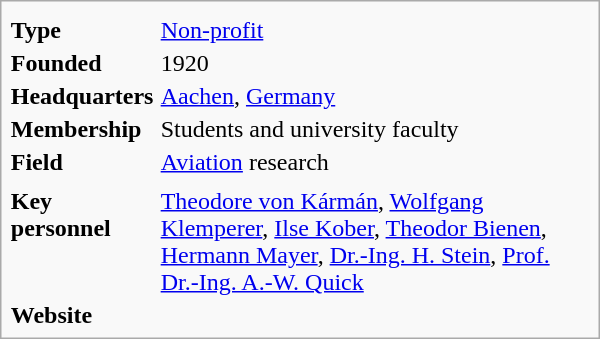<table class="infobox" style="width:25em;">
<tr>
<td colspan=2 style="text-align:left; font-size:smaller;"></td>
</tr>
<tr>
<td><strong>Type</strong></td>
<td><a href='#'>Non-profit</a></td>
</tr>
<tr>
<td><strong>Founded</strong></td>
<td>1920</td>
</tr>
<tr>
<td><strong>Headquarters</strong></td>
<td><a href='#'>Aachen</a>, <a href='#'>Germany</a><br></td>
</tr>
<tr>
<td><strong>Membership</strong></td>
<td>Students and university faculty</td>
</tr>
<tr>
<td><strong>Field</strong></td>
<td><a href='#'>Aviation</a> research</td>
</tr>
<tr>
<td></td>
<td></td>
</tr>
<tr>
<td><strong>Key personnel</strong></td>
<td><a href='#'>Theodore von Kármán</a>, <a href='#'>Wolfgang Klemperer</a>, <a href='#'>Ilse Kober</a>, <a href='#'>Theodor Bienen</a>,   <a href='#'>Hermann Mayer</a>, <a href='#'>Dr.-Ing. H. Stein</a>, <a href='#'>Prof. Dr.-Ing. A.-W. Quick</a></td>
</tr>
<tr>
<td><strong>Website</strong></td>
<td></td>
</tr>
</table>
